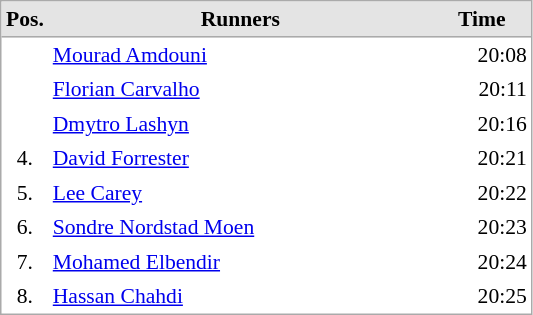<table cellspacing="0" cellpadding="3" style="border:1px solid #AAAAAA;font-size:90%">
<tr bgcolor="#E4E4E4">
<th style="border-bottom:1px solid #AAAAAA" width=10>Pos.</th>
<th style="border-bottom:1px solid #AAAAAA" width=250>Runners</th>
<th style="border-bottom:1px solid #AAAAAA" width=60>Time</th>
</tr>
<tr align="center">
<td align="center"></td>
<td align="left"> <a href='#'>Mourad Amdouni</a></td>
<td align="right">20:08</td>
</tr>
<tr align="center">
<td align="center"></td>
<td align="left"> <a href='#'>Florian Carvalho</a></td>
<td align="right">20:11</td>
</tr>
<tr align="center">
<td align="center"></td>
<td align="left"> <a href='#'>Dmytro Lashyn</a></td>
<td align="right">20:16</td>
</tr>
<tr align="center">
<td align="center">4.</td>
<td align="left"> <a href='#'>David Forrester</a></td>
<td align="right">20:21</td>
</tr>
<tr align="center">
<td align="center">5.</td>
<td align="left"> <a href='#'>Lee Carey</a></td>
<td align="right">20:22</td>
</tr>
<tr align="center">
<td align="center">6.</td>
<td align="left"> <a href='#'>Sondre Nordstad Moen</a></td>
<td align="right">20:23</td>
</tr>
<tr align="center">
<td align="center">7.</td>
<td align="left"> <a href='#'>Mohamed Elbendir</a></td>
<td align="right">20:24</td>
</tr>
<tr align="center">
<td align="center">8.</td>
<td align="left"> <a href='#'>Hassan Chahdi</a></td>
<td align="right">20:25</td>
</tr>
</table>
